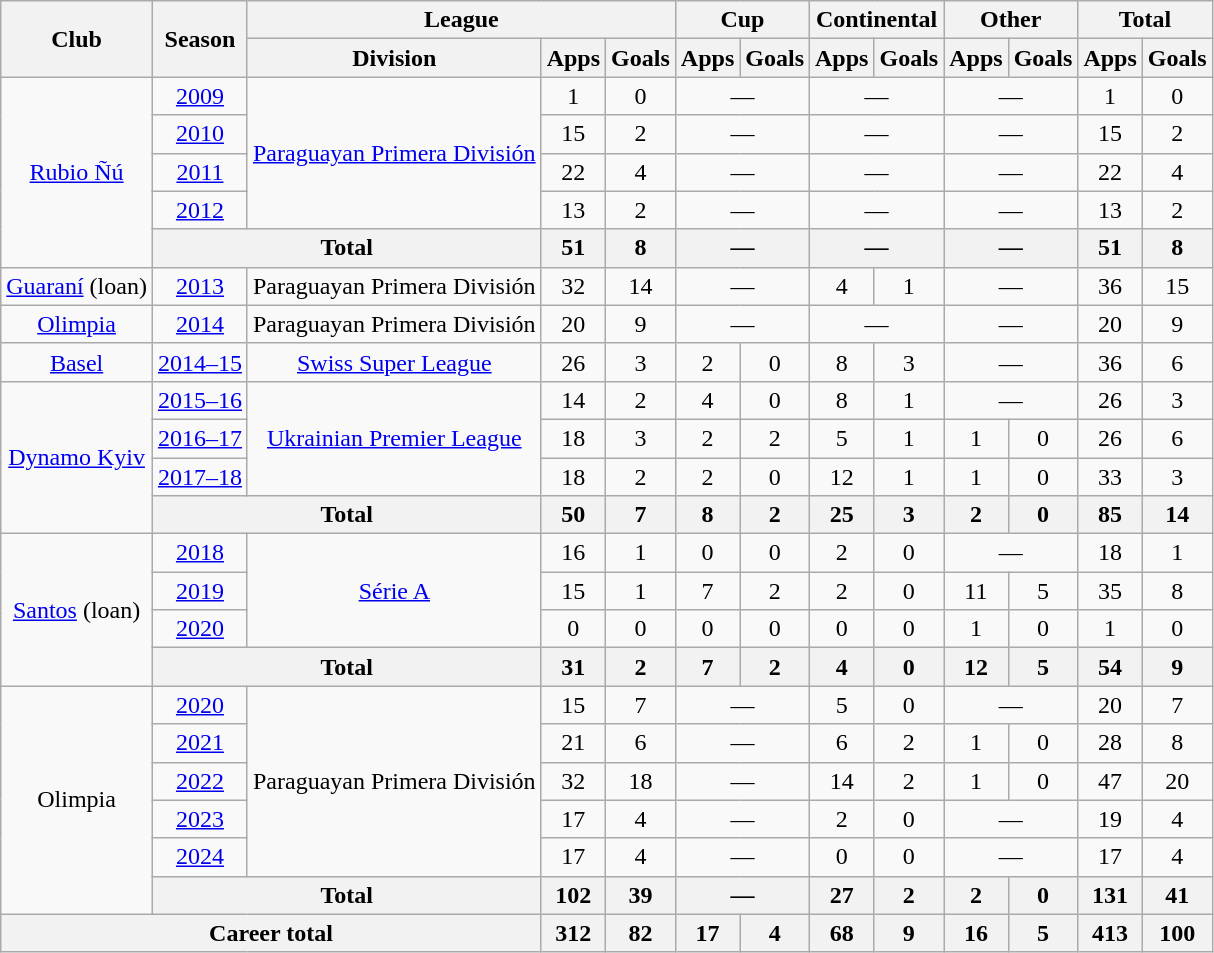<table class="wikitable" style="text-align:center">
<tr>
<th rowspan="2">Club</th>
<th rowspan="2">Season</th>
<th colspan="3">League</th>
<th colspan="2">Cup</th>
<th colspan="2">Continental</th>
<th colspan="2">Other</th>
<th colspan="2">Total</th>
</tr>
<tr>
<th>Division</th>
<th>Apps</th>
<th>Goals</th>
<th>Apps</th>
<th>Goals</th>
<th>Apps</th>
<th>Goals</th>
<th>Apps</th>
<th>Goals</th>
<th>Apps</th>
<th>Goals</th>
</tr>
<tr>
<td rowspan="5"><a href='#'>Rubio Ñú</a></td>
<td><a href='#'>2009</a></td>
<td rowspan="4"><a href='#'>Paraguayan Primera División</a></td>
<td>1</td>
<td>0</td>
<td colspan="2">—</td>
<td colspan="2">—</td>
<td colspan="2">—</td>
<td>1</td>
<td>0</td>
</tr>
<tr>
<td><a href='#'>2010</a></td>
<td>15</td>
<td>2</td>
<td colspan="2">—</td>
<td colspan="2">—</td>
<td colspan="2">—</td>
<td>15</td>
<td>2</td>
</tr>
<tr>
<td><a href='#'>2011</a></td>
<td>22</td>
<td>4</td>
<td colspan="2">—</td>
<td colspan="2">—</td>
<td colspan="2">—</td>
<td>22</td>
<td>4</td>
</tr>
<tr>
<td><a href='#'>2012</a></td>
<td>13</td>
<td>2</td>
<td colspan="2">—</td>
<td colspan="2">—</td>
<td colspan="2">—</td>
<td>13</td>
<td>2</td>
</tr>
<tr>
<th colspan="2">Total</th>
<th>51</th>
<th>8</th>
<th colspan="2">—</th>
<th colspan="2">—</th>
<th colspan="2">—</th>
<th>51</th>
<th>8</th>
</tr>
<tr>
<td><a href='#'>Guaraní</a> (loan)</td>
<td><a href='#'>2013</a></td>
<td>Paraguayan Primera División</td>
<td>32</td>
<td>14</td>
<td colspan="2">—</td>
<td>4</td>
<td>1</td>
<td colspan="2">—</td>
<td>36</td>
<td>15</td>
</tr>
<tr>
<td><a href='#'>Olimpia</a></td>
<td><a href='#'>2014</a></td>
<td>Paraguayan Primera División</td>
<td>20</td>
<td>9</td>
<td colspan="2">—</td>
<td colspan="2">—</td>
<td colspan="2">—</td>
<td>20</td>
<td>9</td>
</tr>
<tr>
<td><a href='#'>Basel</a></td>
<td><a href='#'>2014–15</a></td>
<td><a href='#'>Swiss Super League</a></td>
<td>26</td>
<td>3</td>
<td>2</td>
<td>0</td>
<td>8</td>
<td>3</td>
<td colspan="2">—</td>
<td>36</td>
<td>6</td>
</tr>
<tr>
<td rowspan="4"><a href='#'>Dynamo Kyiv</a></td>
<td><a href='#'>2015–16</a></td>
<td rowspan="3"><a href='#'>Ukrainian Premier League</a></td>
<td>14</td>
<td>2</td>
<td>4</td>
<td>0</td>
<td>8</td>
<td>1</td>
<td colspan="2">—</td>
<td>26</td>
<td>3</td>
</tr>
<tr>
<td><a href='#'>2016–17</a></td>
<td>18</td>
<td>3</td>
<td>2</td>
<td>2</td>
<td>5</td>
<td>1</td>
<td>1</td>
<td>0</td>
<td>26</td>
<td>6</td>
</tr>
<tr>
<td><a href='#'>2017–18</a></td>
<td>18</td>
<td>2</td>
<td>2</td>
<td>0</td>
<td>12</td>
<td>1</td>
<td>1</td>
<td>0</td>
<td>33</td>
<td>3</td>
</tr>
<tr>
<th colspan="2">Total</th>
<th>50</th>
<th>7</th>
<th>8</th>
<th>2</th>
<th>25</th>
<th>3</th>
<th>2</th>
<th>0</th>
<th>85</th>
<th>14</th>
</tr>
<tr>
<td rowspan="4"><a href='#'>Santos</a> (loan)</td>
<td><a href='#'>2018</a></td>
<td rowspan="3"><a href='#'>Série A</a></td>
<td>16</td>
<td>1</td>
<td>0</td>
<td>0</td>
<td>2</td>
<td>0</td>
<td colspan="2">—</td>
<td>18</td>
<td>1</td>
</tr>
<tr>
<td><a href='#'>2019</a></td>
<td>15</td>
<td>1</td>
<td>7</td>
<td>2</td>
<td>2</td>
<td>0</td>
<td>11</td>
<td>5</td>
<td>35</td>
<td>8</td>
</tr>
<tr>
<td><a href='#'>2020</a></td>
<td>0</td>
<td>0</td>
<td>0</td>
<td>0</td>
<td>0</td>
<td>0</td>
<td>1</td>
<td>0</td>
<td>1</td>
<td>0</td>
</tr>
<tr>
<th colspan="2">Total</th>
<th>31</th>
<th>2</th>
<th>7</th>
<th>2</th>
<th>4</th>
<th>0</th>
<th>12</th>
<th>5</th>
<th>54</th>
<th>9</th>
</tr>
<tr>
<td rowspan="6">Olimpia</td>
<td><a href='#'>2020</a></td>
<td rowspan="5">Paraguayan Primera División</td>
<td>15</td>
<td>7</td>
<td colspan="2">—</td>
<td>5</td>
<td>0</td>
<td colspan="2">—</td>
<td>20</td>
<td>7</td>
</tr>
<tr>
<td><a href='#'>2021</a></td>
<td>21</td>
<td>6</td>
<td colspan="2">—</td>
<td>6</td>
<td>2</td>
<td>1</td>
<td>0</td>
<td>28</td>
<td>8</td>
</tr>
<tr>
<td><a href='#'>2022</a></td>
<td>32</td>
<td>18</td>
<td colspan="2">—</td>
<td>14</td>
<td>2</td>
<td>1</td>
<td>0</td>
<td>47</td>
<td>20</td>
</tr>
<tr>
<td><a href='#'>2023</a></td>
<td>17</td>
<td>4</td>
<td colspan="2">—</td>
<td>2</td>
<td>0</td>
<td colspan="2">—</td>
<td>19</td>
<td>4</td>
</tr>
<tr>
<td><a href='#'>2024</a></td>
<td>17</td>
<td>4</td>
<td colspan="2">—</td>
<td>0</td>
<td>0</td>
<td colspan="2">—</td>
<td>17</td>
<td>4</td>
</tr>
<tr>
<th colspan="2">Total</th>
<th>102</th>
<th>39</th>
<th colspan="2">—</th>
<th>27</th>
<th>2</th>
<th>2</th>
<th>0</th>
<th>131</th>
<th>41</th>
</tr>
<tr>
<th colspan="3">Career total</th>
<th>312</th>
<th>82</th>
<th>17</th>
<th>4</th>
<th>68</th>
<th>9</th>
<th>16</th>
<th>5</th>
<th>413</th>
<th>100</th>
</tr>
</table>
